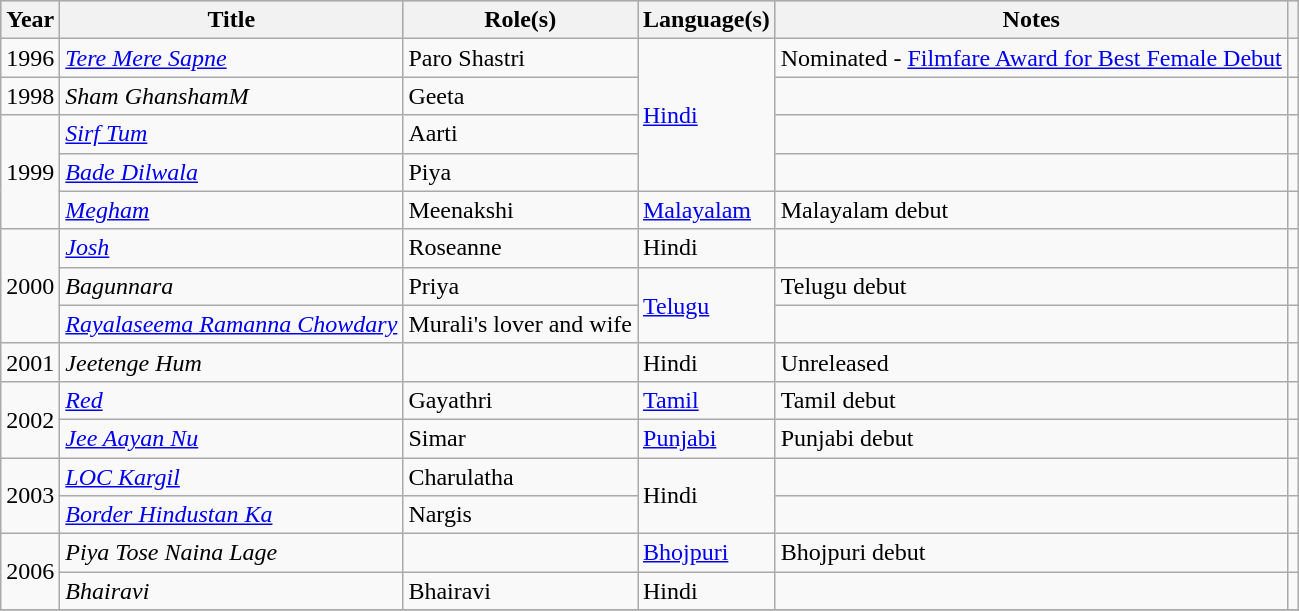<table class="wikitable sortable">
<tr style="background:#ccc; text-align:center;">
<th scope="col">Year</th>
<th scope="col">Title</th>
<th scope="col">Role(s)</th>
<th scope="col">Language(s)</th>
<th scope="col" class="unsortable">Notes</th>
<th scope="col" class="unsortable"></th>
</tr>
<tr>
<td>1996</td>
<td><em><a href='#'>Tere Mere Sapne</a></em></td>
<td>Paro Shastri</td>
<td rowspan="4"><a href='#'>Hindi</a></td>
<td>Nominated - <a href='#'>Filmfare Award for Best Female Debut</a></td>
<td></td>
</tr>
<tr>
<td>1998</td>
<td><em>Sham GhanshamM</em></td>
<td>Geeta</td>
<td></td>
<td></td>
</tr>
<tr>
<td rowspan="3">1999</td>
<td><em><a href='#'>Sirf Tum</a></em></td>
<td>Aarti</td>
<td></td>
<td></td>
</tr>
<tr>
<td><em><a href='#'>Bade Dilwala</a></em></td>
<td>Piya</td>
<td></td>
<td></td>
</tr>
<tr>
<td><em><a href='#'>Megham</a></em></td>
<td>Meenakshi</td>
<td><a href='#'>Malayalam</a></td>
<td>Malayalam debut</td>
<td></td>
</tr>
<tr>
<td rowspan="3">2000</td>
<td><em><a href='#'>Josh</a></em></td>
<td>Roseanne</td>
<td>Hindi</td>
<td></td>
<td></td>
</tr>
<tr>
<td><em>Bagunnara</em></td>
<td>Priya</td>
<td rowspan="2"><a href='#'>Telugu</a></td>
<td>Telugu debut</td>
<td></td>
</tr>
<tr>
<td><em><a href='#'>Rayalaseema Ramanna Chowdary</a></em></td>
<td>Murali's lover and wife</td>
<td></td>
<td></td>
</tr>
<tr>
<td>2001</td>
<td><em>Jeetenge Hum</em></td>
<td></td>
<td>Hindi</td>
<td>Unreleased</td>
<td></td>
</tr>
<tr>
<td rowspan="2">2002</td>
<td><em><a href='#'>Red</a></em></td>
<td>Gayathri</td>
<td><a href='#'>Tamil</a></td>
<td>Tamil debut</td>
<td></td>
</tr>
<tr>
<td><em><a href='#'>Jee Aayan Nu</a></em></td>
<td>Simar</td>
<td><a href='#'>Punjabi</a></td>
<td>Punjabi debut</td>
<td></td>
</tr>
<tr>
<td rowspan="2">2003</td>
<td><em><a href='#'>LOC Kargil</a></em></td>
<td>Charulatha</td>
<td rowspan="2">Hindi</td>
<td></td>
<td></td>
</tr>
<tr>
<td><em><a href='#'>Border Hindustan Ka</a></em></td>
<td>Nargis</td>
<td></td>
<td></td>
</tr>
<tr>
<td rowspan="2">2006</td>
<td><em>Piya Tose Naina Lage</em></td>
<td></td>
<td><a href='#'>Bhojpuri</a></td>
<td>Bhojpuri debut</td>
<td></td>
</tr>
<tr>
<td><em>Bhairavi</em></td>
<td>Bhairavi</td>
<td>Hindi</td>
<td></td>
<td></td>
</tr>
<tr>
</tr>
</table>
